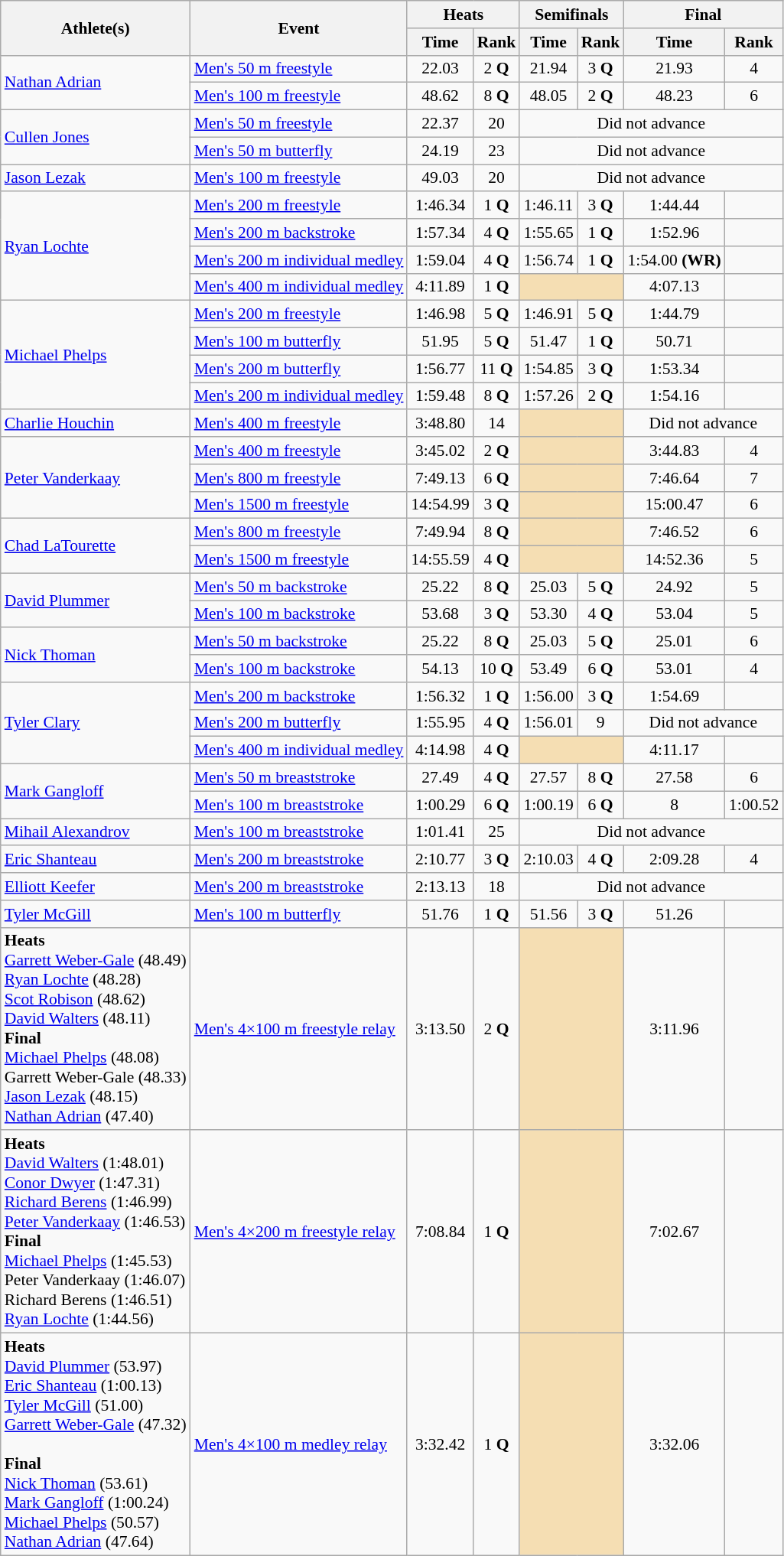<table class=wikitable style="font-size:90%">
<tr>
<th rowspan=2>Athlete(s)</th>
<th rowspan=2>Event</th>
<th colspan=2>Heats</th>
<th colspan=2>Semifinals</th>
<th colspan=2>Final</th>
</tr>
<tr>
<th>Time</th>
<th>Rank</th>
<th>Time</th>
<th>Rank</th>
<th>Time</th>
<th>Rank</th>
</tr>
<tr>
<td rowspan=2><a href='#'>Nathan Adrian</a></td>
<td><a href='#'>Men's 50 m freestyle</a></td>
<td align=center>22.03</td>
<td align=center>2 <strong>Q</strong></td>
<td align=center>21.94</td>
<td align=center>3 <strong>Q</strong></td>
<td align=center>21.93</td>
<td align=center>4</td>
</tr>
<tr>
<td><a href='#'>Men's 100 m freestyle</a></td>
<td align=center>48.62</td>
<td align=center>8 <strong>Q</strong></td>
<td align=center>48.05</td>
<td align=center>2 <strong>Q</strong></td>
<td align=center>48.23</td>
<td align=center>6</td>
</tr>
<tr>
<td rowspan=2><a href='#'>Cullen Jones</a></td>
<td><a href='#'>Men's 50 m freestyle</a></td>
<td align=center>22.37</td>
<td align=center>20</td>
<td align=center colspan=4>Did not advance</td>
</tr>
<tr>
<td><a href='#'>Men's 50 m butterfly</a></td>
<td align=center>24.19</td>
<td align=center>23</td>
<td align=center colspan=4>Did not advance</td>
</tr>
<tr>
<td rowspan=1><a href='#'>Jason Lezak</a></td>
<td><a href='#'>Men's 100 m freestyle</a></td>
<td align=center>49.03</td>
<td align=center>20</td>
<td align=center colspan=4>Did not advance</td>
</tr>
<tr>
<td rowspan=4><a href='#'>Ryan Lochte</a></td>
<td><a href='#'>Men's 200 m freestyle</a></td>
<td align=center>1:46.34</td>
<td align=center>1 <strong>Q</strong></td>
<td align=center>1:46.11</td>
<td align=center>3 <strong>Q</strong></td>
<td align=center>1:44.44</td>
<td align=center></td>
</tr>
<tr>
<td><a href='#'>Men's 200 m backstroke</a></td>
<td align=center>1:57.34</td>
<td align=center>4 <strong>Q</strong></td>
<td align=center>1:55.65</td>
<td align=center>1 <strong>Q</strong></td>
<td align=center>1:52.96</td>
<td align=center></td>
</tr>
<tr>
<td><a href='#'>Men's 200 m individual medley</a></td>
<td align=center>1:59.04</td>
<td align=center>4 <strong>Q</strong></td>
<td align=center>1:56.74</td>
<td align=center>1 <strong>Q</strong></td>
<td align=center>1:54.00 <strong>(WR)</strong></td>
<td align=center></td>
</tr>
<tr>
<td><a href='#'>Men's 400 m individual medley</a></td>
<td align=center>4:11.89</td>
<td align=center>1 <strong>Q</strong></td>
<td colspan= 2 style="background:wheat"></td>
<td align=center>4:07.13</td>
<td align=center></td>
</tr>
<tr>
<td rowspan=4><a href='#'>Michael Phelps</a></td>
<td><a href='#'>Men's 200 m freestyle</a></td>
<td align=center>1:46.98</td>
<td align=center>5 <strong>Q</strong></td>
<td align=center>1:46.91</td>
<td align=center>5 <strong>Q</strong></td>
<td align=center>1:44.79</td>
<td align=center></td>
</tr>
<tr>
<td><a href='#'>Men's 100 m butterfly</a></td>
<td align=center>51.95</td>
<td align=center>5 <strong>Q</strong></td>
<td align=center>51.47</td>
<td align=center>1 <strong>Q</strong></td>
<td align=center>50.71</td>
<td align=center></td>
</tr>
<tr>
<td><a href='#'>Men's 200 m butterfly</a></td>
<td align=center>1:56.77</td>
<td align=center>11 <strong>Q</strong></td>
<td align=center>1:54.85</td>
<td align=center>3 <strong>Q</strong></td>
<td align=center>1:53.34</td>
<td align=center></td>
</tr>
<tr>
<td><a href='#'>Men's 200 m individual medley</a></td>
<td align=center>1:59.48</td>
<td align=center>8 <strong>Q</strong></td>
<td align=center>1:57.26</td>
<td align=center>2 <strong>Q</strong></td>
<td align=center>1:54.16</td>
<td align=center></td>
</tr>
<tr>
<td rowspan=1><a href='#'>Charlie Houchin</a></td>
<td><a href='#'>Men's 400 m freestyle</a></td>
<td align=center>3:48.80</td>
<td align=center>14</td>
<td colspan= 2 style="background:wheat"></td>
<td align=center colspan=2>Did not advance</td>
</tr>
<tr>
<td rowspan=3><a href='#'>Peter Vanderkaay</a></td>
<td><a href='#'>Men's 400 m freestyle</a></td>
<td align=center>3:45.02</td>
<td align=center>2 <strong>Q</strong></td>
<td colspan= 2 style="background:wheat"></td>
<td align=center>3:44.83</td>
<td align=center>4</td>
</tr>
<tr>
<td><a href='#'>Men's 800 m freestyle</a></td>
<td align=center>7:49.13</td>
<td align=center>6 <strong>Q</strong></td>
<td colspan= 2 style="background:wheat"></td>
<td align=center>7:46.64</td>
<td align=center>7</td>
</tr>
<tr>
<td><a href='#'>Men's 1500 m freestyle</a></td>
<td align=center>14:54.99</td>
<td align=center>3 <strong>Q</strong></td>
<td colspan= 2 style="background:wheat"></td>
<td align=center>15:00.47</td>
<td align=center>6</td>
</tr>
<tr>
<td rowspan=2><a href='#'>Chad LaTourette</a></td>
<td><a href='#'>Men's 800 m freestyle</a></td>
<td align=center>7:49.94</td>
<td align=center>8 <strong>Q</strong></td>
<td colspan= 2 style="background:wheat"></td>
<td align=center>7:46.52</td>
<td align=center>6</td>
</tr>
<tr>
<td><a href='#'>Men's 1500 m freestyle</a></td>
<td align=center>14:55.59</td>
<td align=center>4 <strong>Q</strong></td>
<td colspan= 2 style="background:wheat"></td>
<td align=center>14:52.36</td>
<td align=center>5</td>
</tr>
<tr>
<td rowspan=2><a href='#'>David Plummer</a></td>
<td><a href='#'>Men's 50 m backstroke</a></td>
<td align=center>25.22</td>
<td align=center>8 <strong>Q</strong></td>
<td align=center>25.03</td>
<td align=center>5 <strong>Q</strong></td>
<td align=center>24.92</td>
<td align=center>5</td>
</tr>
<tr>
<td><a href='#'>Men's 100 m backstroke</a></td>
<td align=center>53.68</td>
<td align=center>3 <strong>Q</strong></td>
<td align=center>53.30</td>
<td align=center>4 <strong>Q</strong></td>
<td align=center>53.04</td>
<td align=center>5</td>
</tr>
<tr>
<td rowspan=2><a href='#'>Nick Thoman</a></td>
<td><a href='#'>Men's 50 m backstroke</a></td>
<td align=center>25.22</td>
<td align=center>8 <strong>Q</strong></td>
<td align=center>25.03</td>
<td align=center>5 <strong>Q</strong></td>
<td align=center>25.01</td>
<td align=center>6</td>
</tr>
<tr>
<td><a href='#'>Men's 100 m backstroke</a></td>
<td align=center>54.13</td>
<td align=center>10 <strong>Q</strong></td>
<td align=center>53.49</td>
<td align=center>6 <strong>Q</strong></td>
<td align=center>53.01</td>
<td align=center>4</td>
</tr>
<tr>
<td rowspan=3><a href='#'>Tyler Clary</a></td>
<td><a href='#'>Men's 200 m backstroke</a></td>
<td align=center>1:56.32</td>
<td align=center>1 <strong>Q</strong></td>
<td align=center>1:56.00</td>
<td align=center>3 <strong>Q</strong></td>
<td align=center>1:54.69</td>
<td align=center></td>
</tr>
<tr>
<td><a href='#'>Men's 200 m butterfly</a></td>
<td align=center>1:55.95</td>
<td align=center>4 <strong>Q</strong></td>
<td align=center>1:56.01</td>
<td align=center>9</td>
<td align=center colspan=2>Did not advance</td>
</tr>
<tr>
<td><a href='#'>Men's 400 m individual medley</a></td>
<td align=center>4:14.98</td>
<td align=center>4 <strong>Q</strong></td>
<td colspan= 2 style="background:wheat"></td>
<td align=center>4:11.17</td>
<td align=center></td>
</tr>
<tr>
<td rowspan=2><a href='#'>Mark Gangloff</a></td>
<td><a href='#'>Men's 50 m breaststroke</a></td>
<td align=center>27.49</td>
<td align=center>4 <strong>Q</strong></td>
<td align=center>27.57</td>
<td align=center>8 <strong>Q</strong></td>
<td align=center>27.58</td>
<td align=center>6</td>
</tr>
<tr>
<td><a href='#'>Men's 100 m breaststroke</a></td>
<td align=center>1:00.29</td>
<td align=center>6 <strong>Q</strong></td>
<td align=center>1:00.19</td>
<td align=center>6 <strong>Q</strong></td>
<td align=center>8</td>
<td align=center>1:00.52</td>
</tr>
<tr>
<td rowspan=1><a href='#'>Mihail Alexandrov</a></td>
<td><a href='#'>Men's 100 m breaststroke</a></td>
<td align=center>1:01.41</td>
<td align=center>25</td>
<td align=center colspan=4>Did not advance</td>
</tr>
<tr>
<td rowspan=1><a href='#'>Eric Shanteau</a></td>
<td><a href='#'>Men's 200 m breaststroke</a></td>
<td align=center>2:10.77</td>
<td align=center>3 <strong>Q</strong></td>
<td align=center>2:10.03</td>
<td align=center>4 <strong>Q</strong></td>
<td align=center>2:09.28</td>
<td align=center>4</td>
</tr>
<tr>
<td rowspan=1><a href='#'>Elliott Keefer</a></td>
<td><a href='#'>Men's 200 m breaststroke</a></td>
<td align=center>2:13.13</td>
<td align=center>18</td>
<td align=center colspan=4>Did not advance</td>
</tr>
<tr>
<td rowspan=1><a href='#'>Tyler McGill</a></td>
<td><a href='#'>Men's 100 m butterfly</a></td>
<td align=center>51.76</td>
<td align=center>1 <strong>Q</strong></td>
<td align=center>51.56</td>
<td align=center>3 <strong>Q</strong></td>
<td align=center>51.26</td>
<td align=center></td>
</tr>
<tr>
<td rowspan=1><strong>Heats</strong><br><a href='#'>Garrett Weber-Gale</a> (48.49)<br><a href='#'>Ryan Lochte</a> (48.28)<br><a href='#'>Scot Robison</a> (48.62)<br><a href='#'>David Walters</a> (48.11)<br><strong>Final</strong><br><a href='#'>Michael Phelps</a> (48.08)<br>Garrett Weber-Gale (48.33)<br><a href='#'>Jason Lezak</a> (48.15)<br><a href='#'>Nathan Adrian</a> (47.40)</td>
<td><a href='#'>Men's 4×100 m freestyle relay</a></td>
<td align=center>3:13.50</td>
<td align=center>2 <strong>Q</strong></td>
<td colspan= 2 style="background:wheat"></td>
<td align=center>3:11.96</td>
<td align=center></td>
</tr>
<tr>
<td rowspan=1><strong>Heats</strong><br><a href='#'>David Walters</a> (1:48.01)<br><a href='#'>Conor Dwyer</a> (1:47.31)<br><a href='#'>Richard Berens</a> (1:46.99)<br><a href='#'>Peter Vanderkaay</a> (1:46.53)<br><strong>Final</strong><br><a href='#'>Michael Phelps</a> (1:45.53)<br>Peter Vanderkaay (1:46.07)<br>Richard Berens (1:46.51)<br><a href='#'>Ryan Lochte</a> (1:44.56)</td>
<td><a href='#'>Men's 4×200 m freestyle relay</a></td>
<td align=center>7:08.84</td>
<td align=center>1 <strong>Q</strong></td>
<td colspan= 2 style="background:wheat"></td>
<td align=center>7:02.67</td>
<td align=center></td>
</tr>
<tr>
<td rowspan=1><strong>Heats</strong><br><a href='#'>David Plummer</a> (53.97)<br><a href='#'>Eric Shanteau</a> (1:00.13)<br><a href='#'>Tyler McGill</a> (51.00)<br><a href='#'>Garrett Weber-Gale</a> (47.32)<br><br><strong>Final</strong><br><a href='#'>Nick Thoman</a> (53.61)<br><a href='#'>Mark Gangloff</a> (1:00.24)<br><a href='#'>Michael Phelps</a> (50.57)<br><a href='#'>Nathan Adrian</a> (47.64)</td>
<td><a href='#'>Men's 4×100 m medley relay</a></td>
<td align=center>3:32.42</td>
<td align=center>1 <strong>Q</strong></td>
<td colspan= 2 style="background:wheat"></td>
<td align=center>3:32.06</td>
<td align=center></td>
</tr>
</table>
